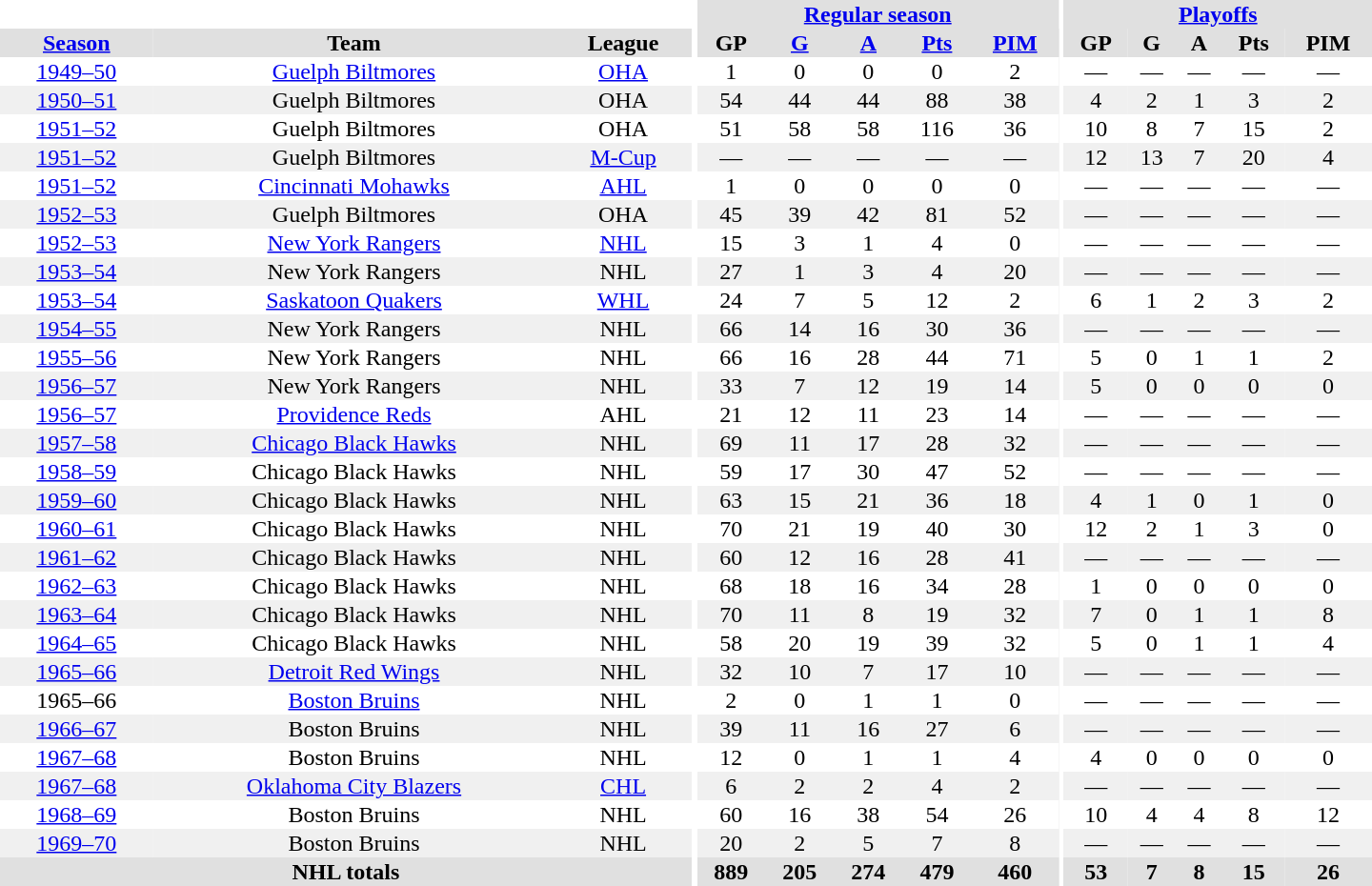<table border="0" cellpadding="1" cellspacing="0" style="text-align:center; width:60em">
<tr bgcolor="#e0e0e0">
<th colspan="3" bgcolor="#ffffff"></th>
<th rowspan="100" bgcolor="#ffffff"></th>
<th colspan="5"><a href='#'>Regular season</a></th>
<th rowspan="100" bgcolor="#ffffff"></th>
<th colspan="5"><a href='#'>Playoffs</a></th>
</tr>
<tr bgcolor="#e0e0e0">
<th><a href='#'>Season</a></th>
<th>Team</th>
<th>League</th>
<th>GP</th>
<th><a href='#'>G</a></th>
<th><a href='#'>A</a></th>
<th><a href='#'>Pts</a></th>
<th><a href='#'>PIM</a></th>
<th>GP</th>
<th>G</th>
<th>A</th>
<th>Pts</th>
<th>PIM</th>
</tr>
<tr>
<td><a href='#'>1949–50</a></td>
<td><a href='#'>Guelph Biltmores</a></td>
<td><a href='#'>OHA</a></td>
<td>1</td>
<td>0</td>
<td>0</td>
<td>0</td>
<td>2</td>
<td>—</td>
<td>—</td>
<td>—</td>
<td>—</td>
<td>—</td>
</tr>
<tr bgcolor="#f0f0f0">
<td><a href='#'>1950–51</a></td>
<td>Guelph Biltmores</td>
<td>OHA</td>
<td>54</td>
<td>44</td>
<td>44</td>
<td>88</td>
<td>38</td>
<td>4</td>
<td>2</td>
<td>1</td>
<td>3</td>
<td>2</td>
</tr>
<tr>
<td><a href='#'>1951–52</a></td>
<td>Guelph Biltmores</td>
<td>OHA</td>
<td>51</td>
<td>58</td>
<td>58</td>
<td>116</td>
<td>36</td>
<td>10</td>
<td>8</td>
<td>7</td>
<td>15</td>
<td>2</td>
</tr>
<tr bgcolor="#f0f0f0">
<td><a href='#'>1951–52</a></td>
<td>Guelph Biltmores</td>
<td><a href='#'>M-Cup</a></td>
<td>—</td>
<td>—</td>
<td>—</td>
<td>—</td>
<td>—</td>
<td>12</td>
<td>13</td>
<td>7</td>
<td>20</td>
<td>4</td>
</tr>
<tr>
<td><a href='#'>1951–52</a></td>
<td><a href='#'>Cincinnati Mohawks</a></td>
<td><a href='#'>AHL</a></td>
<td>1</td>
<td>0</td>
<td>0</td>
<td>0</td>
<td>0</td>
<td>—</td>
<td>—</td>
<td>—</td>
<td>—</td>
<td>—</td>
</tr>
<tr bgcolor="#f0f0f0">
<td><a href='#'>1952–53</a></td>
<td>Guelph Biltmores</td>
<td>OHA</td>
<td>45</td>
<td>39</td>
<td>42</td>
<td>81</td>
<td>52</td>
<td>—</td>
<td>—</td>
<td>—</td>
<td>—</td>
<td>—</td>
</tr>
<tr>
<td><a href='#'>1952–53</a></td>
<td><a href='#'>New York Rangers</a></td>
<td><a href='#'>NHL</a></td>
<td>15</td>
<td>3</td>
<td>1</td>
<td>4</td>
<td>0</td>
<td>—</td>
<td>—</td>
<td>—</td>
<td>—</td>
<td>—</td>
</tr>
<tr bgcolor="#f0f0f0">
<td><a href='#'>1953–54</a></td>
<td>New York Rangers</td>
<td>NHL</td>
<td>27</td>
<td>1</td>
<td>3</td>
<td>4</td>
<td>20</td>
<td>—</td>
<td>—</td>
<td>—</td>
<td>—</td>
<td>—</td>
</tr>
<tr>
<td><a href='#'>1953–54</a></td>
<td><a href='#'>Saskatoon Quakers</a></td>
<td><a href='#'>WHL</a></td>
<td>24</td>
<td>7</td>
<td>5</td>
<td>12</td>
<td>2</td>
<td>6</td>
<td>1</td>
<td>2</td>
<td>3</td>
<td>2</td>
</tr>
<tr bgcolor="#f0f0f0">
<td><a href='#'>1954–55</a></td>
<td>New York Rangers</td>
<td>NHL</td>
<td>66</td>
<td>14</td>
<td>16</td>
<td>30</td>
<td>36</td>
<td>—</td>
<td>—</td>
<td>—</td>
<td>—</td>
<td>—</td>
</tr>
<tr>
<td><a href='#'>1955–56</a></td>
<td>New York Rangers</td>
<td>NHL</td>
<td>66</td>
<td>16</td>
<td>28</td>
<td>44</td>
<td>71</td>
<td>5</td>
<td>0</td>
<td>1</td>
<td>1</td>
<td>2</td>
</tr>
<tr bgcolor="#f0f0f0">
<td><a href='#'>1956–57</a></td>
<td>New York Rangers</td>
<td>NHL</td>
<td>33</td>
<td>7</td>
<td>12</td>
<td>19</td>
<td>14</td>
<td>5</td>
<td>0</td>
<td>0</td>
<td>0</td>
<td>0</td>
</tr>
<tr>
<td><a href='#'>1956–57</a></td>
<td><a href='#'>Providence Reds</a></td>
<td>AHL</td>
<td>21</td>
<td>12</td>
<td>11</td>
<td>23</td>
<td>14</td>
<td>—</td>
<td>—</td>
<td>—</td>
<td>—</td>
<td>—</td>
</tr>
<tr bgcolor="#f0f0f0">
<td><a href='#'>1957–58</a></td>
<td><a href='#'>Chicago Black Hawks</a></td>
<td>NHL</td>
<td>69</td>
<td>11</td>
<td>17</td>
<td>28</td>
<td>32</td>
<td>—</td>
<td>—</td>
<td>—</td>
<td>—</td>
<td>—</td>
</tr>
<tr>
<td><a href='#'>1958–59</a></td>
<td>Chicago Black Hawks</td>
<td>NHL</td>
<td>59</td>
<td>17</td>
<td>30</td>
<td>47</td>
<td>52</td>
<td>—</td>
<td>—</td>
<td>—</td>
<td>—</td>
<td>—</td>
</tr>
<tr bgcolor="#f0f0f0">
<td><a href='#'>1959–60</a></td>
<td>Chicago Black Hawks</td>
<td>NHL</td>
<td>63</td>
<td>15</td>
<td>21</td>
<td>36</td>
<td>18</td>
<td>4</td>
<td>1</td>
<td>0</td>
<td>1</td>
<td>0</td>
</tr>
<tr>
<td><a href='#'>1960–61</a></td>
<td>Chicago Black Hawks</td>
<td>NHL</td>
<td>70</td>
<td>21</td>
<td>19</td>
<td>40</td>
<td>30</td>
<td>12</td>
<td>2</td>
<td>1</td>
<td>3</td>
<td>0</td>
</tr>
<tr bgcolor="#f0f0f0">
<td><a href='#'>1961–62</a></td>
<td>Chicago Black Hawks</td>
<td>NHL</td>
<td>60</td>
<td>12</td>
<td>16</td>
<td>28</td>
<td>41</td>
<td>—</td>
<td>—</td>
<td>—</td>
<td>—</td>
<td>—</td>
</tr>
<tr>
<td><a href='#'>1962–63</a></td>
<td>Chicago Black Hawks</td>
<td>NHL</td>
<td>68</td>
<td>18</td>
<td>16</td>
<td>34</td>
<td>28</td>
<td>1</td>
<td>0</td>
<td>0</td>
<td>0</td>
<td>0</td>
</tr>
<tr bgcolor="#f0f0f0">
<td><a href='#'>1963–64</a></td>
<td>Chicago Black Hawks</td>
<td>NHL</td>
<td>70</td>
<td>11</td>
<td>8</td>
<td>19</td>
<td>32</td>
<td>7</td>
<td>0</td>
<td>1</td>
<td>1</td>
<td>8</td>
</tr>
<tr>
<td><a href='#'>1964–65</a></td>
<td>Chicago Black Hawks</td>
<td>NHL</td>
<td>58</td>
<td>20</td>
<td>19</td>
<td>39</td>
<td>32</td>
<td>5</td>
<td>0</td>
<td>1</td>
<td>1</td>
<td>4</td>
</tr>
<tr bgcolor="#f0f0f0">
<td><a href='#'>1965–66</a></td>
<td><a href='#'>Detroit Red Wings</a></td>
<td>NHL</td>
<td>32</td>
<td>10</td>
<td>7</td>
<td>17</td>
<td>10</td>
<td>—</td>
<td>—</td>
<td>—</td>
<td>—</td>
<td>—</td>
</tr>
<tr>
<td>1965–66</td>
<td><a href='#'>Boston Bruins</a></td>
<td>NHL</td>
<td>2</td>
<td>0</td>
<td>1</td>
<td>1</td>
<td>0</td>
<td>—</td>
<td>—</td>
<td>—</td>
<td>—</td>
<td>—</td>
</tr>
<tr bgcolor="#f0f0f0">
<td><a href='#'>1966–67</a></td>
<td>Boston Bruins</td>
<td>NHL</td>
<td>39</td>
<td>11</td>
<td>16</td>
<td>27</td>
<td>6</td>
<td>—</td>
<td>—</td>
<td>—</td>
<td>—</td>
<td>—</td>
</tr>
<tr>
<td><a href='#'>1967–68</a></td>
<td>Boston Bruins</td>
<td>NHL</td>
<td>12</td>
<td>0</td>
<td>1</td>
<td>1</td>
<td>4</td>
<td>4</td>
<td>0</td>
<td>0</td>
<td>0</td>
<td>0</td>
</tr>
<tr bgcolor="#f0f0f0">
<td><a href='#'>1967–68</a></td>
<td><a href='#'>Oklahoma City Blazers</a></td>
<td><a href='#'>CHL</a></td>
<td>6</td>
<td>2</td>
<td>2</td>
<td>4</td>
<td>2</td>
<td>—</td>
<td>—</td>
<td>—</td>
<td>—</td>
<td>—</td>
</tr>
<tr>
<td><a href='#'>1968–69</a></td>
<td>Boston Bruins</td>
<td>NHL</td>
<td>60</td>
<td>16</td>
<td>38</td>
<td>54</td>
<td>26</td>
<td>10</td>
<td>4</td>
<td>4</td>
<td>8</td>
<td>12</td>
</tr>
<tr bgcolor="#f0f0f0">
<td><a href='#'>1969–70</a></td>
<td>Boston Bruins</td>
<td>NHL</td>
<td>20</td>
<td>2</td>
<td>5</td>
<td>7</td>
<td>8</td>
<td>—</td>
<td>—</td>
<td>—</td>
<td>—</td>
<td>—</td>
</tr>
<tr bgcolor="#e0e0e0">
<th colspan="3">NHL totals</th>
<th>889</th>
<th>205</th>
<th>274</th>
<th>479</th>
<th>460</th>
<th>53</th>
<th>7</th>
<th>8</th>
<th>15</th>
<th>26</th>
</tr>
</table>
